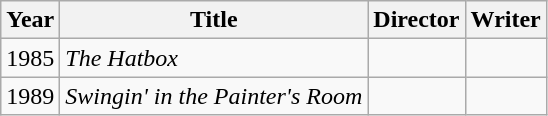<table class="wikitable">
<tr>
<th>Year</th>
<th>Title</th>
<th>Director</th>
<th>Writer</th>
</tr>
<tr>
<td>1985</td>
<td><em>The Hatbox</em></td>
<td></td>
<td></td>
</tr>
<tr>
<td>1989</td>
<td><em>Swingin' in the Painter's Room</em></td>
<td></td>
<td></td>
</tr>
</table>
